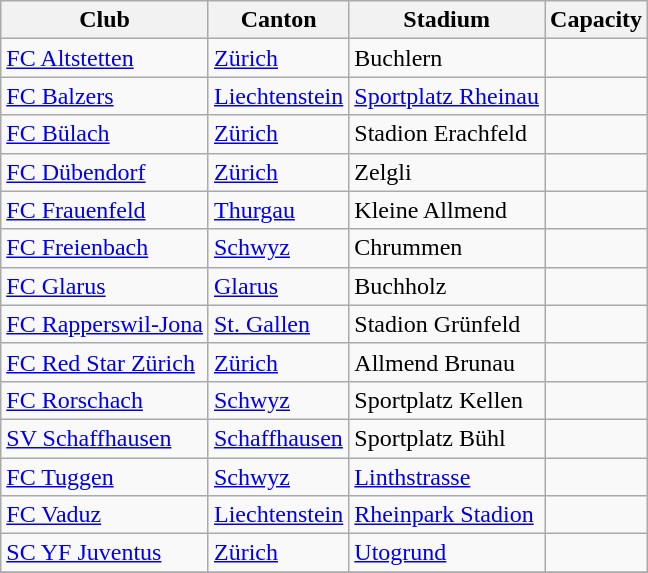<table class="wikitable">
<tr>
<th>Club</th>
<th>Canton</th>
<th>Stadium</th>
<th>Capacity</th>
</tr>
<tr>
<td><a href='#'>FC Altstetten</a></td>
<td><a href='#'>Zürich</a></td>
<td>Buchlern</td>
<td></td>
</tr>
<tr>
<td><a href='#'>FC Balzers</a></td>
<td> <a href='#'>Liechtenstein</a></td>
<td><a href='#'>Sportplatz Rheinau</a></td>
<td></td>
</tr>
<tr>
<td><a href='#'>FC Bülach</a></td>
<td><a href='#'>Zürich</a></td>
<td>Stadion Erachfeld</td>
<td></td>
</tr>
<tr>
<td><a href='#'>FC Dübendorf</a></td>
<td><a href='#'>Zürich</a></td>
<td>Zelgli</td>
<td></td>
</tr>
<tr>
<td><a href='#'>FC Frauenfeld</a></td>
<td><a href='#'>Thurgau</a></td>
<td>Kleine Allmend</td>
<td></td>
</tr>
<tr>
<td><a href='#'>FC Freienbach</a></td>
<td><a href='#'>Schwyz</a></td>
<td>Chrummen</td>
<td></td>
</tr>
<tr>
<td><a href='#'>FC Glarus</a></td>
<td><a href='#'>Glarus</a></td>
<td>Buchholz</td>
<td></td>
</tr>
<tr>
<td><a href='#'>FC Rapperswil-Jona</a></td>
<td><a href='#'>St. Gallen</a></td>
<td>Stadion Grünfeld</td>
<td></td>
</tr>
<tr>
<td><a href='#'>FC Red Star Zürich</a></td>
<td><a href='#'>Zürich</a></td>
<td>Allmend Brunau</td>
<td></td>
</tr>
<tr>
<td><a href='#'>FC Rorschach</a></td>
<td><a href='#'>Schwyz</a></td>
<td>Sportplatz Kellen</td>
<td></td>
</tr>
<tr>
<td><a href='#'>SV Schaffhausen</a></td>
<td><a href='#'>Schaffhausen</a></td>
<td>Sportplatz Bühl</td>
<td></td>
</tr>
<tr>
<td><a href='#'>FC Tuggen</a></td>
<td><a href='#'>Schwyz</a></td>
<td><a href='#'>Linthstrasse</a></td>
<td></td>
</tr>
<tr>
<td><a href='#'>FC Vaduz</a></td>
<td> <a href='#'>Liechtenstein</a></td>
<td><a href='#'>Rheinpark Stadion</a></td>
<td></td>
</tr>
<tr>
<td><a href='#'>SC YF Juventus</a></td>
<td><a href='#'>Zürich</a></td>
<td><a href='#'>Utogrund</a></td>
<td></td>
</tr>
<tr>
</tr>
</table>
